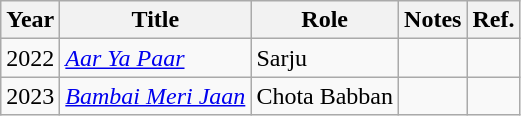<table class="wikitable sortable">
<tr>
<th>Year</th>
<th>Title</th>
<th>Role</th>
<th class="unsortable">Notes</th>
<th class="unsortable">Ref.</th>
</tr>
<tr>
<td>2022</td>
<td><em><a href='#'>Aar Ya Paar</a></em></td>
<td>Sarju</td>
<td></td>
<td></td>
</tr>
<tr>
<td>2023</td>
<td><em><a href='#'>Bambai Meri Jaan</a></em></td>
<td>Chota Babban</td>
<td></td>
<td></td>
</tr>
</table>
